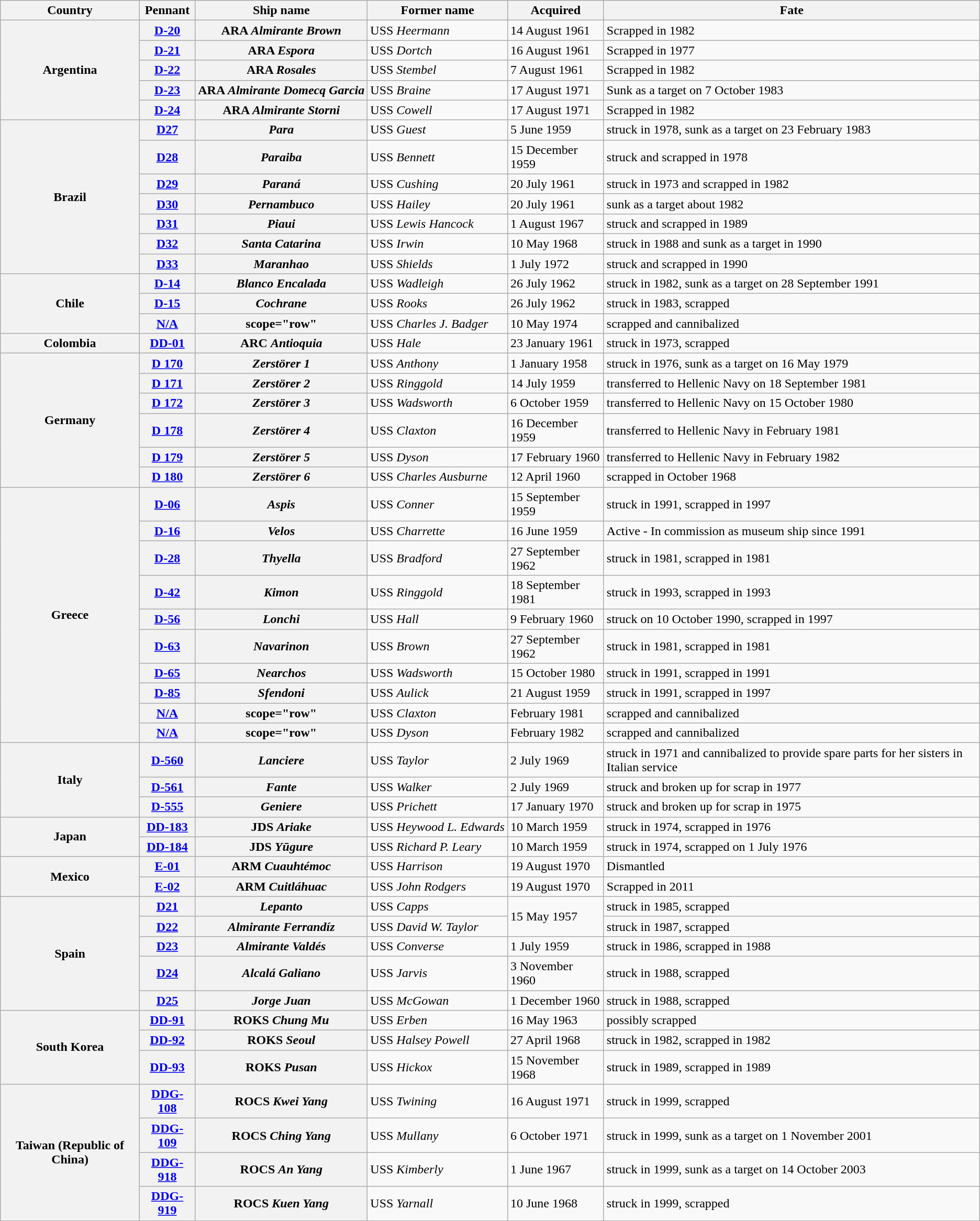<table class="wikitable sortable plainrowheaders">
<tr>
<th scope="col">Country</th>
<th scope="col">Pennant</th>
<th scope="col">Ship name</th>
<th scope="col">Former name</th>
<th scope="col">Acquired</th>
<th scope="col">Fate</th>
</tr>
<tr>
<th scope="row" rowspan=5>Argentina</th>
<th scope="row"><a href='#'>D-20</a></th>
<th scope="row">ARA <em>Almirante Brown</em></th>
<td>USS <em>Heermann</em></td>
<td>14 August 1961</td>
<td data-sort-value="1982">Scrapped in 1982</td>
</tr>
<tr>
<th scope="row"><a href='#'>D-21</a></th>
<th scope="row">ARA <em>Espora</em></th>
<td>USS <em>Dortch</em></td>
<td>16 August 1961</td>
<td data-sort-value="1977">Scrapped in 1977</td>
</tr>
<tr>
<th scope="row"><a href='#'>D-22</a></th>
<th scope="row">ARA <em>Rosales</em></th>
<td>USS <em>Stembel</em></td>
<td>7 August 1961</td>
<td data-sort-value="1982">Scrapped in 1982</td>
</tr>
<tr>
<th scope="row"><a href='#'>D-23</a></th>
<th scope="row" style="white-space: nowrap;">ARA <em>Almirante Domecq Garcia</em></th>
<td>USS <em>Braine</em></td>
<td>17 August 1971</td>
<td data-sort-value="1983">Sunk as a target on 7 October 1983</td>
</tr>
<tr>
<th scope="row"><a href='#'>D-24</a></th>
<th scope="row">ARA <em>Almirante Storni</em></th>
<td>USS <em>Cowell</em></td>
<td>17 August 1971</td>
<td data-sort-value="1982">Scrapped in 1982</td>
</tr>
<tr>
<th scope="row" rowspan=7>Brazil</th>
<th scope="row"><a href='#'>D27</a></th>
<th scope="row"><em>Para</em></th>
<td>USS <em>Guest</em></td>
<td>5 June 1959</td>
<td data-sort-value="23 February 1983">struck in 1978, sunk as a target on 23 February 1983</td>
</tr>
<tr>
<th scope="row"><a href='#'>D28</a></th>
<th scope="row"><em>Paraiba</em></th>
<td>USS <em>Bennett</em></td>
<td>15 December 1959</td>
<td data-sort-value="1978">struck and scrapped in 1978</td>
</tr>
<tr>
<th scope="row"><a href='#'>D29</a></th>
<th scope="row"><em>Paraná</em></th>
<td>USS <em>Cushing</em></td>
<td>20 July 1961</td>
<td data-sort-value="1982">struck in 1973 and scrapped in 1982</td>
</tr>
<tr>
<th scope="row"><a href='#'>D30</a></th>
<th scope="row"><em>Pernambuco</em></th>
<td>USS <em>Hailey</em></td>
<td>20 July 1961</td>
<td data-sort-value="1982">sunk as a target about 1982</td>
</tr>
<tr>
<th scope="row"><a href='#'>D31</a></th>
<th scope="row"><em>Piaui</em></th>
<td>USS <em>Lewis Hancock</em></td>
<td>1 August 1967</td>
<td data-sort-value="1989">struck and scrapped in 1989</td>
</tr>
<tr>
<th scope="row"><a href='#'>D32</a></th>
<th scope="row"><em>Santa Catarina</em></th>
<td>USS <em>Irwin</em></td>
<td>10 May 1968</td>
<td data-sort-value="1990">struck in 1988 and sunk as a target in 1990</td>
</tr>
<tr>
<th scope="row"><a href='#'>D33</a></th>
<th scope="row"><em>Maranhao</em></th>
<td>USS <em>Shields</em></td>
<td>1 July 1972</td>
<td data-sort-value="1990">struck and scrapped in 1990</td>
</tr>
<tr>
<th scope="row" rowspan=3>Chile</th>
<th scope="row"><a href='#'>D-14</a></th>
<th scope="row"><em>Blanco Encalada</em></th>
<td>USS <em>Wadleigh</em></td>
<td>26 July 1962</td>
<td data-sort-value="29 September 1991">struck in 1982, sunk as a target on 28 September 1991</td>
</tr>
<tr>
<th scope="row"><a href='#'>D-15</a></th>
<th scope="row"><em>Cochrane</em></th>
<td>USS <em>Rooks</em></td>
<td>26 July 1962</td>
<td data-sort-value="1983">struck in 1983, scrapped</td>
</tr>
<tr>
<th scope="row"><a href='#'>N/A</a></th>
<th>scope="row" </th>
<td>USS <em>Charles J. Badger</em></td>
<td>10 May 1974</td>
<td>scrapped and cannibalized</td>
</tr>
<tr>
<th scope="row">Colombia</th>
<th scope="row"><a href='#'>DD-01</a></th>
<th scope="row">ARC <em>Antioquia</em></th>
<td>USS <em>Hale</em></td>
<td>23 January 1961</td>
<td data-sort-value="1973">struck in 1973, scrapped</td>
</tr>
<tr>
<th scope="row" rowspan=6>Germany</th>
<th scope="row"><a href='#'>D 170</a></th>
<th scope="row"><em>Zerstörer 1</em></th>
<td>USS <em>Anthony</em></td>
<td>1 January 1958</td>
<td data-sort-value="16 May 1979">struck in 1976, sunk as a target on 16 May 1979</td>
</tr>
<tr>
<th scope="row"><a href='#'>D 171</a></th>
<th scope="row"><em>Zerstörer 2</em></th>
<td>USS <em>Ringgold</em></td>
<td>14 July 1959</td>
<td data-sort-value="18 September 1981">transferred to Hellenic Navy on 18 September 1981</td>
</tr>
<tr>
<th scope="row"><a href='#'>D 172</a></th>
<th scope="row"><em>Zerstörer 3</em></th>
<td>USS <em>Wadsworth</em></td>
<td>6 October 1959</td>
<td data-sort-value="15 October 1980">transferred to Hellenic Navy on 15 October 1980</td>
</tr>
<tr>
<th scope="row"><a href='#'>D 178</a></th>
<th scope="row"><em>Zerstörer 4</em></th>
<td>USS <em>Claxton</em></td>
<td>16 December 1959</td>
<td data-sort-value="February 1981">transferred to Hellenic Navy in February 1981</td>
</tr>
<tr>
<th scope="row"><a href='#'>D 179</a></th>
<th scope="row"><em>Zerstörer 5</em></th>
<td>USS <em>Dyson</em></td>
<td>17 February 1960</td>
<td data-sort-value="February 1982">transferred to Hellenic Navy in February 1982</td>
</tr>
<tr>
<th scope="row"><a href='#'>D 180</a></th>
<th scope="row"><em>Zerstörer 6</em></th>
<td>USS <em>Charles Ausburne</em></td>
<td>12 April 1960</td>
<td data-sort-value="October 1968">scrapped in October 1968</td>
</tr>
<tr>
<th scope="row" rowspan=10>Greece</th>
<th scope="row"><a href='#'>D-06</a></th>
<th scope="row"><em>Aspis</em></th>
<td>USS <em>Conner</em></td>
<td>15 September 1959</td>
<td data-sort-value="1997">struck in 1991, scrapped in 1997</td>
</tr>
<tr>
<th scope="row"><a href='#'>D-16</a></th>
<th scope="row"><em>Velos</em></th>
<td>USS <em>Charrette</em></td>
<td>16 June 1959</td>
<td>Active - In commission as museum ship since 1991</td>
</tr>
<tr>
<th scope="row"><a href='#'>D-28</a></th>
<th scope="row"><em>Thyella</em></th>
<td>USS <em>Bradford</em></td>
<td>27 September 1962</td>
<td data-sort-value="1981">struck in 1981, scrapped in 1981</td>
</tr>
<tr>
<th scope="row"><a href='#'>D-42</a></th>
<th scope="row"><em>Kimon</em></th>
<td>USS <em>Ringgold</em></td>
<td>18 September 1981</td>
<td data-sort-value="1993">struck in 1993, scrapped in 1993</td>
</tr>
<tr>
<th scope="row"><a href='#'>D-56</a></th>
<th scope="row"><em>Lonchi</em></th>
<td>USS <em>Hall</em></td>
<td>9 February 1960</td>
<td data-sort-value="1997">struck on 10 October 1990, scrapped in 1997</td>
</tr>
<tr>
<th scope="row"><a href='#'>D-63</a></th>
<th scope="row"><em>Navarinon</em></th>
<td>USS <em>Brown</em></td>
<td>27 September 1962</td>
<td data-sort-value="1981">struck in 1981, scrapped in 1981</td>
</tr>
<tr>
<th scope="row"><a href='#'>D-65</a></th>
<th scope="row"><em>Nearchos</em></th>
<td>USS <em>Wadsworth</em></td>
<td>15 October 1980</td>
<td data-sort-value="1991">struck in 1991, scrapped in 1991</td>
</tr>
<tr>
<th scope="row"><a href='#'>D-85</a></th>
<th scope="row"><em>Sfendoni</em></th>
<td>USS <em>Aulick</em></td>
<td>21 August 1959</td>
<td data-sort-value="1997">struck in 1991, scrapped in 1997</td>
</tr>
<tr>
<th scope="row"><a href='#'>N/A</a></th>
<th>scope="row" </th>
<td>USS <em>Claxton</em></td>
<td>February 1981</td>
<td>scrapped and cannibalized</td>
</tr>
<tr>
<th scope="row"><a href='#'>N/A</a></th>
<th>scope="row" </th>
<td>USS <em>Dyson</em></td>
<td>February 1982</td>
<td>scrapped and cannibalized</td>
</tr>
<tr>
<th scope="row" rowspan=3>Italy</th>
<th scope="row"><a href='#'>D-560</a></th>
<th scope="row"><em>Lanciere</em></th>
<td>USS <em>Taylor</em></td>
<td>2 July 1969</td>
<td data-sort-value="1971">struck in 1971 and cannibalized to provide spare parts for her sisters in Italian service</td>
</tr>
<tr>
<th scope="row"><a href='#'>D-561</a></th>
<th scope="row"><em>Fante</em></th>
<td>USS <em>Walker</em></td>
<td>2 July 1969</td>
<td data-sort-value="1977">struck and broken up for scrap in 1977</td>
</tr>
<tr>
<th scope="row"><a href='#'>D-555</a></th>
<th scope="row"><em>Geniere</em></th>
<td>USS <em>Prichett</em></td>
<td>17 January 1970</td>
<td data-sort-value="1975">struck and broken up for scrap in 1975</td>
</tr>
<tr>
<th scope="row" rowspan=2>Japan</th>
<th scope="row"><a href='#'>DD-183</a></th>
<th scope="row">JDS <em>Ariake</em></th>
<td style="white-space: nowrap;">USS <em>Heywood L. Edwards</em></td>
<td>10 March 1959</td>
<td data-sort-value="1976">struck in 1974, scrapped in 1976</td>
</tr>
<tr>
<th scope="row"><a href='#'>DD-184</a></th>
<th scope="row">JDS <em>Yūgure</em></th>
<td>USS <em>Richard P. Leary</em></td>
<td>10 March 1959</td>
<td data-sort-value="1 July 1976">struck in 1974, scrapped on 1 July 1976</td>
</tr>
<tr>
<th scope="row" rowspan=2>Mexico</th>
<th scope="row"><a href='#'>E-01</a></th>
<th scope="row">ARM <em>Cuauhtémoc</em></th>
<td>USS <em>Harrison</em></td>
<td>19 August 1970</td>
<td>Dismantled</td>
</tr>
<tr>
<th scope="row"><a href='#'>E-02</a></th>
<th scope="row">ARM <em>Cuitláhuac</em></th>
<td>USS <em>John Rodgers</em></td>
<td>19 August 1970</td>
<td data-sort-value="2011">Scrapped in 2011</td>
</tr>
<tr>
<th scope="row" rowspan=5>Spain</th>
<th scope="row"><a href='#'>D21</a></th>
<th scope="row"><em>Lepanto</em></th>
<td>USS <em>Capps</em></td>
<td rowspan="2">15 May 1957</td>
<td data-sort-value="1985">struck in 1985, scrapped</td>
</tr>
<tr>
<th scope="row"><a href='#'>D22</a></th>
<th scope="row"><em>Almirante Ferrandíz</em></th>
<td>USS <em>David W. Taylor</em></td>
<td data-sort-value="1987">struck in 1987, scrapped</td>
</tr>
<tr>
<th scope="row"><a href='#'>D23</a></th>
<th scope="row"><em>Almirante Valdés</em></th>
<td>USS <em>Converse</em></td>
<td>1 July 1959</td>
<td data-sort-value="1988">struck in 1986, scrapped in 1988</td>
</tr>
<tr>
<th scope="row"><a href='#'>D24</a></th>
<th scope="row"><em>Alcalá Galiano</em></th>
<td>USS <em>Jarvis</em></td>
<td>3 November 1960</td>
<td data-sort-value="1988">struck in 1988, scrapped</td>
</tr>
<tr>
<th scope="row"><a href='#'>D25</a></th>
<th scope="row"><em>Jorge Juan</em></th>
<td>USS <em>McGowan</em></td>
<td>1 December 1960</td>
<td data-sort-value="1988">struck in 1988, scrapped</td>
</tr>
<tr>
<th scope="row" rowspan=3>South Korea</th>
<th scope="row"><a href='#'>DD-91</a></th>
<th scope="row">ROKS <em>Chung Mu</em></th>
<td>USS <em>Erben</em></td>
<td>16 May 1963</td>
<td>possibly scrapped</td>
</tr>
<tr>
<th scope="row"><a href='#'>DD-92</a></th>
<th scope="row">ROKS <em>Seoul</em></th>
<td>USS <em>Halsey Powell</em></td>
<td>27 April 1968</td>
<td data-sort-value="1982">struck in 1982, scrapped in 1982</td>
</tr>
<tr>
<th scope="row"><a href='#'>DD-93</a></th>
<th scope="row">ROKS <em>Pusan</em></th>
<td>USS <em>Hickox</em></td>
<td>15 November 1968</td>
<td data-sort-value="1989">struck in 1989, scrapped in 1989</td>
</tr>
<tr>
<th scope="row" rowspan=4>Taiwan (Republic of China)</th>
<th scope="row"><a href='#'>DDG-108</a></th>
<th scope="row">ROCS <em>Kwei Yang</em></th>
<td>USS <em>Twining</em></td>
<td>16 August 1971</td>
<td data-sort-value="1999">struck in 1999, scrapped</td>
</tr>
<tr>
<th scope="row"><a href='#'>DDG-109</a></th>
<th scope="row">ROCS <em>Ching Yang</em></th>
<td>USS <em>Mullany</em></td>
<td>6 October 1971</td>
<td data-sort-value="1 November 2001">struck in 1999, sunk as a target on 1 November 2001</td>
</tr>
<tr>
<th scope="row"><a href='#'>DDG-918</a></th>
<th scope="row">ROCS <em>An Yang</em></th>
<td>USS <em>Kimberly</em></td>
<td>1 June 1967</td>
<td data-sort-value="14 October 2003">struck in 1999, sunk as a target on 14 October 2003</td>
</tr>
<tr>
<th scope="row"><a href='#'>DDG-919</a></th>
<th scope="row">ROCS <em>Kuen Yang</em></th>
<td>USS <em>Yarnall</em></td>
<td>10 June 1968</td>
<td data-sort-value="1999">struck in 1999, scrapped</td>
</tr>
</table>
